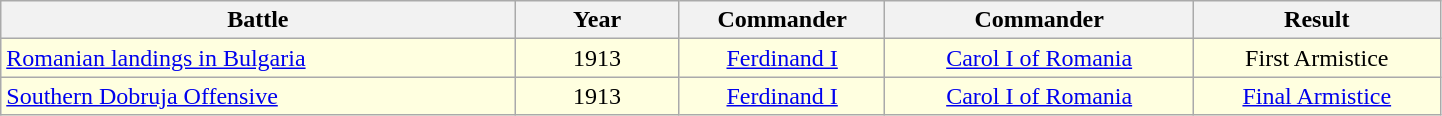<table style="width:76%;" class="wikitable">
<tr>
<th style="width:25%;">Battle</th>
<th style="width:8%;">Year</th>
<th style="width:10%;"> Commander</th>
<th style="width:15%;"> Commander</th>
<th style="width:12%;">Result</th>
</tr>
<tr style="background:lightyellow;">
<td align="left"><a href='#'>Romanian landings in Bulgaria</a></td>
<td style="text-align:center;">1913</td>
<td style="text-align:center;"><a href='#'>Ferdinand I</a></td>
<td style="text-align:center;"><a href='#'>Carol I of Romania</a></td>
<td style="text-align:center;">First Armistice</td>
</tr>
<tr style="background:lightyellow;">
<td align="left"><a href='#'>Southern Dobruja Offensive</a></td>
<td style="text-align:center;">1913</td>
<td style="text-align:center;"><a href='#'>Ferdinand I</a></td>
<td style="text-align:center;"><a href='#'>Carol I of Romania</a></td>
<td style="text-align:center;"><a href='#'>Final Armistice</a></td>
</tr>
</table>
